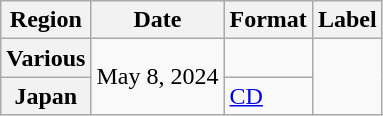<table class="wikitable plainrowheaders">
<tr>
<th scope="col">Region</th>
<th scope="col">Date</th>
<th scope="col">Format</th>
<th scope="col">Label</th>
</tr>
<tr>
<th scope="row">Various</th>
<td rowspan="2">May 8, 2024</td>
<td></td>
<td rowspan="2"></td>
</tr>
<tr>
<th scope="row">Japan</th>
<td><a href='#'>CD</a></td>
</tr>
</table>
